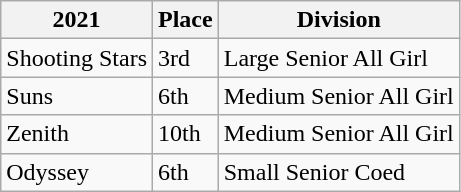<table class="wikitable">
<tr>
<th>2021</th>
<th>Place</th>
<th>Division</th>
</tr>
<tr>
<td>Shooting Stars</td>
<td>3rd</td>
<td>Large Senior All Girl</td>
</tr>
<tr>
<td>Suns</td>
<td>6th</td>
<td>Medium Senior All Girl</td>
</tr>
<tr>
<td>Zenith</td>
<td>10th</td>
<td>Medium Senior All Girl</td>
</tr>
<tr>
<td>Odyssey</td>
<td>6th</td>
<td>Small Senior Coed</td>
</tr>
</table>
